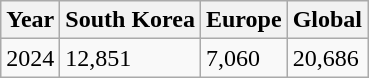<table class="wikitable">
<tr>
<th>Year</th>
<th>South Korea</th>
<th>Europe</th>
<th>Global</th>
</tr>
<tr>
<td>2024</td>
<td>12,851</td>
<td>7,060</td>
<td>20,686</td>
</tr>
</table>
